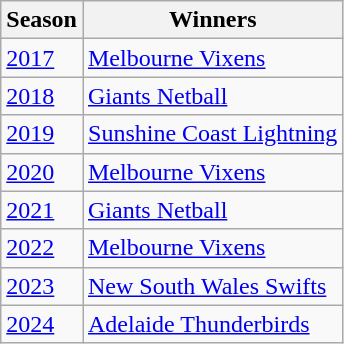<table class="wikitable collapsible">
<tr>
<th>Season</th>
<th>Winners</th>
</tr>
<tr>
<td><a href='#'>2017</a></td>
<td><a href='#'>Melbourne Vixens</a></td>
</tr>
<tr>
<td><a href='#'>2018</a></td>
<td><a href='#'>Giants Netball</a></td>
</tr>
<tr>
<td><a href='#'>2019</a></td>
<td><a href='#'>Sunshine Coast Lightning</a></td>
</tr>
<tr>
<td><a href='#'>2020</a></td>
<td><a href='#'>Melbourne Vixens</a></td>
</tr>
<tr>
<td><a href='#'>2021</a></td>
<td><a href='#'>Giants Netball</a></td>
</tr>
<tr>
<td><a href='#'>2022</a></td>
<td><a href='#'>Melbourne Vixens</a></td>
</tr>
<tr>
<td><a href='#'>2023</a></td>
<td><a href='#'>New South Wales Swifts</a><br></td>
</tr>
<tr>
<td><a href='#'>2024</a></td>
<td><a href='#'>Adelaide Thunderbirds</a><br></td>
</tr>
</table>
